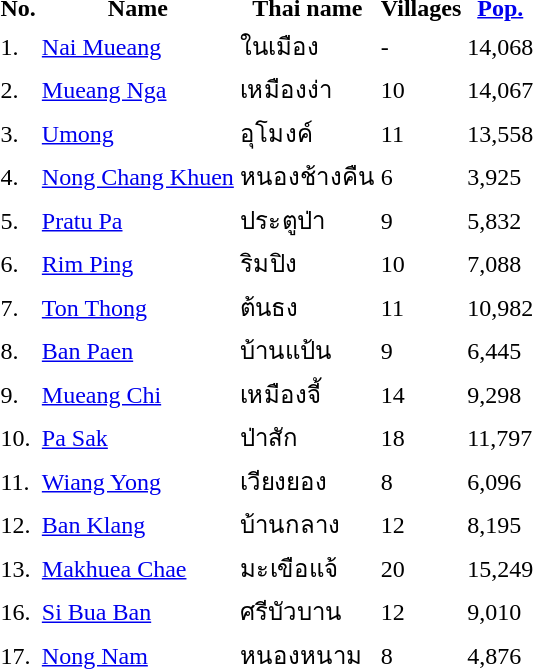<table>
<tr>
<th>No.</th>
<th>Name</th>
<th>Thai name</th>
<th>Villages</th>
<th><a href='#'>Pop.</a></th>
</tr>
<tr>
<td>1.</td>
<td><a href='#'>Nai Mueang</a></td>
<td>ในเมือง</td>
<td>-</td>
<td>14,068</td>
<td></td>
</tr>
<tr>
<td>2.</td>
<td><a href='#'>Mueang Nga</a></td>
<td>เหมืองง่า</td>
<td>10</td>
<td>14,067</td>
<td></td>
</tr>
<tr>
<td>3.</td>
<td><a href='#'>Umong</a></td>
<td>อุโมงค์</td>
<td>11</td>
<td>13,558</td>
<td></td>
</tr>
<tr>
<td>4.</td>
<td><a href='#'>Nong Chang Khuen</a></td>
<td>หนองช้างคืน</td>
<td>6</td>
<td>3,925</td>
<td></td>
</tr>
<tr>
<td>5.</td>
<td><a href='#'>Pratu Pa</a></td>
<td>ประตูป่า</td>
<td>9</td>
<td>5,832</td>
<td></td>
</tr>
<tr>
<td>6.</td>
<td><a href='#'>Rim Ping</a></td>
<td>ริมปิง</td>
<td>10</td>
<td>7,088</td>
<td></td>
</tr>
<tr>
<td>7.</td>
<td><a href='#'>Ton Thong</a></td>
<td>ต้นธง</td>
<td>11</td>
<td>10,982</td>
<td></td>
</tr>
<tr>
<td>8.</td>
<td><a href='#'>Ban Paen</a></td>
<td>บ้านแป้น</td>
<td>9</td>
<td>6,445</td>
<td></td>
</tr>
<tr>
<td>9.</td>
<td><a href='#'>Mueang Chi</a></td>
<td>เหมืองจี้</td>
<td>14</td>
<td>9,298</td>
<td></td>
</tr>
<tr>
<td>10.</td>
<td><a href='#'>Pa Sak</a></td>
<td>ป่าสัก</td>
<td>18</td>
<td>11,797</td>
<td></td>
</tr>
<tr>
<td>11.</td>
<td><a href='#'>Wiang Yong</a></td>
<td>เวียงยอง</td>
<td>8</td>
<td>6,096</td>
<td></td>
</tr>
<tr>
<td>12.</td>
<td><a href='#'>Ban Klang</a></td>
<td>บ้านกลาง</td>
<td>12</td>
<td>8,195</td>
<td></td>
</tr>
<tr>
<td>13.</td>
<td><a href='#'>Makhuea Chae</a></td>
<td>มะเขือแจ้</td>
<td>20</td>
<td>15,249</td>
<td></td>
</tr>
<tr>
<td>16.</td>
<td><a href='#'>Si Bua Ban</a></td>
<td>ศรีบัวบาน</td>
<td>12</td>
<td>9,010</td>
<td></td>
</tr>
<tr>
<td>17.</td>
<td><a href='#'>Nong Nam</a></td>
<td>หนองหนาม</td>
<td>8</td>
<td>4,876</td>
<td></td>
</tr>
</table>
